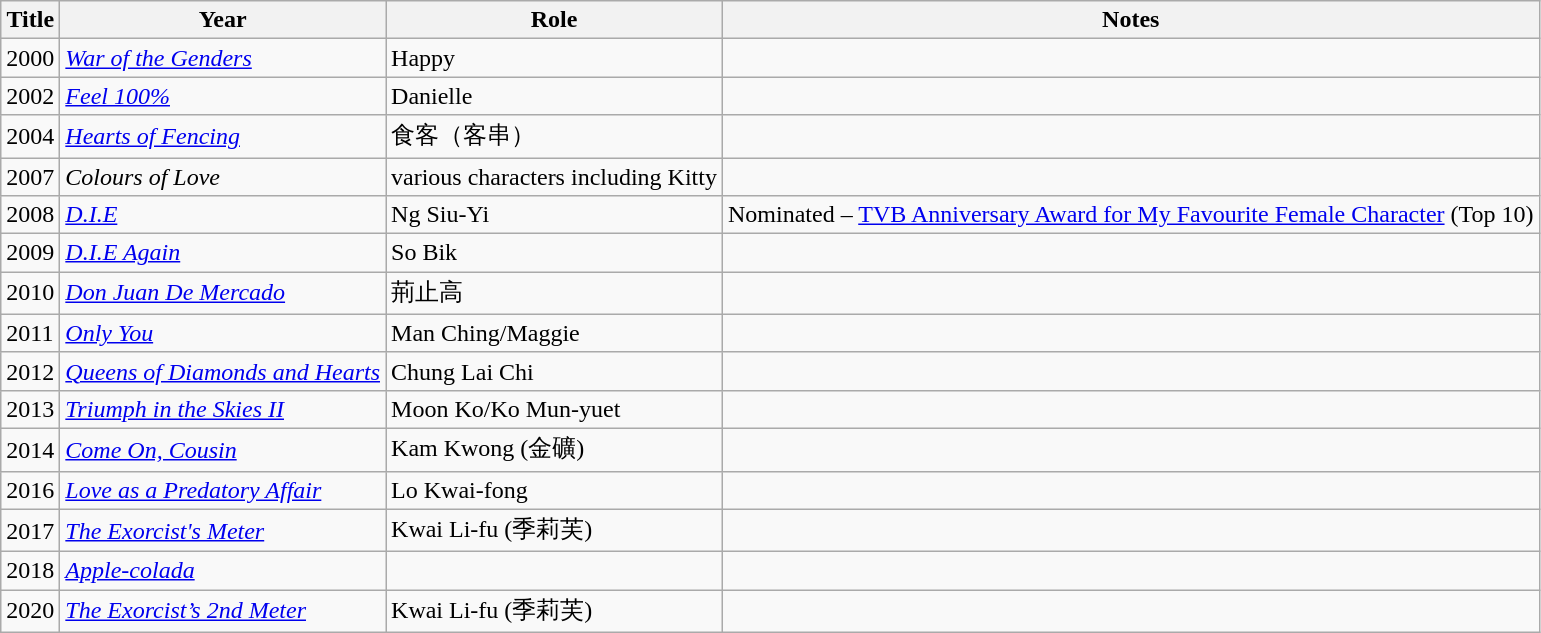<table class="wikitable sortable">
<tr>
<th scope="col">Title</th>
<th scope="col">Year</th>
<th scope="col">Role</th>
<th scope="col" class="unsortable">Notes</th>
</tr>
<tr>
<td>2000</td>
<td><em><a href='#'>War of the Genders</a></em></td>
<td>Happy</td>
<td></td>
</tr>
<tr>
<td>2002</td>
<td><em><a href='#'>Feel 100%</a></em></td>
<td>Danielle</td>
<td></td>
</tr>
<tr>
<td>2004</td>
<td><em><a href='#'>Hearts of Fencing</a></em></td>
<td>食客（客串）</td>
<td></td>
</tr>
<tr>
<td>2007</td>
<td><em>Colours of Love</em></td>
<td>various characters including Kitty</td>
<td></td>
</tr>
<tr>
<td>2008</td>
<td><em><a href='#'>D.I.E</a></em></td>
<td>Ng Siu-Yi</td>
<td>Nominated – <a href='#'>TVB Anniversary Award for My Favourite Female Character</a> (Top 10)</td>
</tr>
<tr>
<td>2009</td>
<td><em><a href='#'>D.I.E Again</a></em></td>
<td>So Bik</td>
<td></td>
</tr>
<tr>
<td>2010</td>
<td><em><a href='#'>Don Juan De Mercado</a></em></td>
<td>荊止高</td>
<td></td>
</tr>
<tr>
<td>2011</td>
<td><em><a href='#'>Only You</a></em></td>
<td>Man Ching/Maggie</td>
<td></td>
</tr>
<tr>
<td>2012</td>
<td><em><a href='#'>Queens of Diamonds and Hearts</a></em></td>
<td>Chung Lai Chi</td>
<td></td>
</tr>
<tr>
<td>2013</td>
<td><em><a href='#'>Triumph in the Skies II</a></em></td>
<td>Moon Ko/Ko Mun-yuet</td>
<td></td>
</tr>
<tr>
<td>2014</td>
<td><em><a href='#'>Come On, Cousin</a></em></td>
<td>Kam Kwong (金礦)</td>
<td></td>
</tr>
<tr>
<td>2016</td>
<td><em><a href='#'>Love as a Predatory Affair</a></em></td>
<td>Lo Kwai-fong</td>
<td></td>
</tr>
<tr>
<td>2017</td>
<td><em><a href='#'>The Exorcist's Meter</a></em></td>
<td>Kwai Li-fu (季莉芙)</td>
<td></td>
</tr>
<tr>
<td>2018</td>
<td><em><a href='#'>Apple-colada</a></em></td>
<td></td>
<td></td>
</tr>
<tr>
<td>2020</td>
<td><em><a href='#'>The Exorcist’s 2nd Meter</a></em></td>
<td>Kwai Li-fu (季莉芙)</td>
<td></td>
</tr>
</table>
